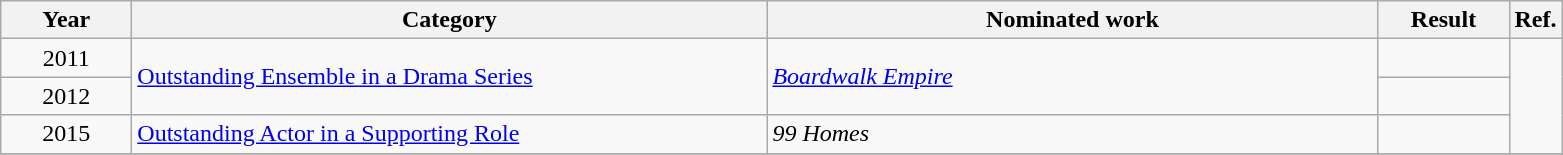<table class=wikitable>
<tr>
<th scope="col" style="width:5em;">Year</th>
<th scope="col" style="width:26em;">Category</th>
<th scope="col" style="width:25em;">Nominated work</th>
<th scope="col" style="width:5em;">Result</th>
<th>Ref.</th>
</tr>
<tr>
<td style="text-align:center;">2011</td>
<td rowspan=2><a href='#'>Outstanding Ensemble in a Drama Series</a></td>
<td rowspan=2><em><a href='#'>Boardwalk Empire</a></em></td>
<td></td>
<td rowspan=3></td>
</tr>
<tr>
<td style="text-align:center;">2012</td>
<td></td>
</tr>
<tr>
<td style="text-align:center;">2015</td>
<td><a href='#'>Outstanding Actor in a Supporting Role</a></td>
<td><em>99 Homes</em></td>
<td></td>
</tr>
<tr>
</tr>
</table>
